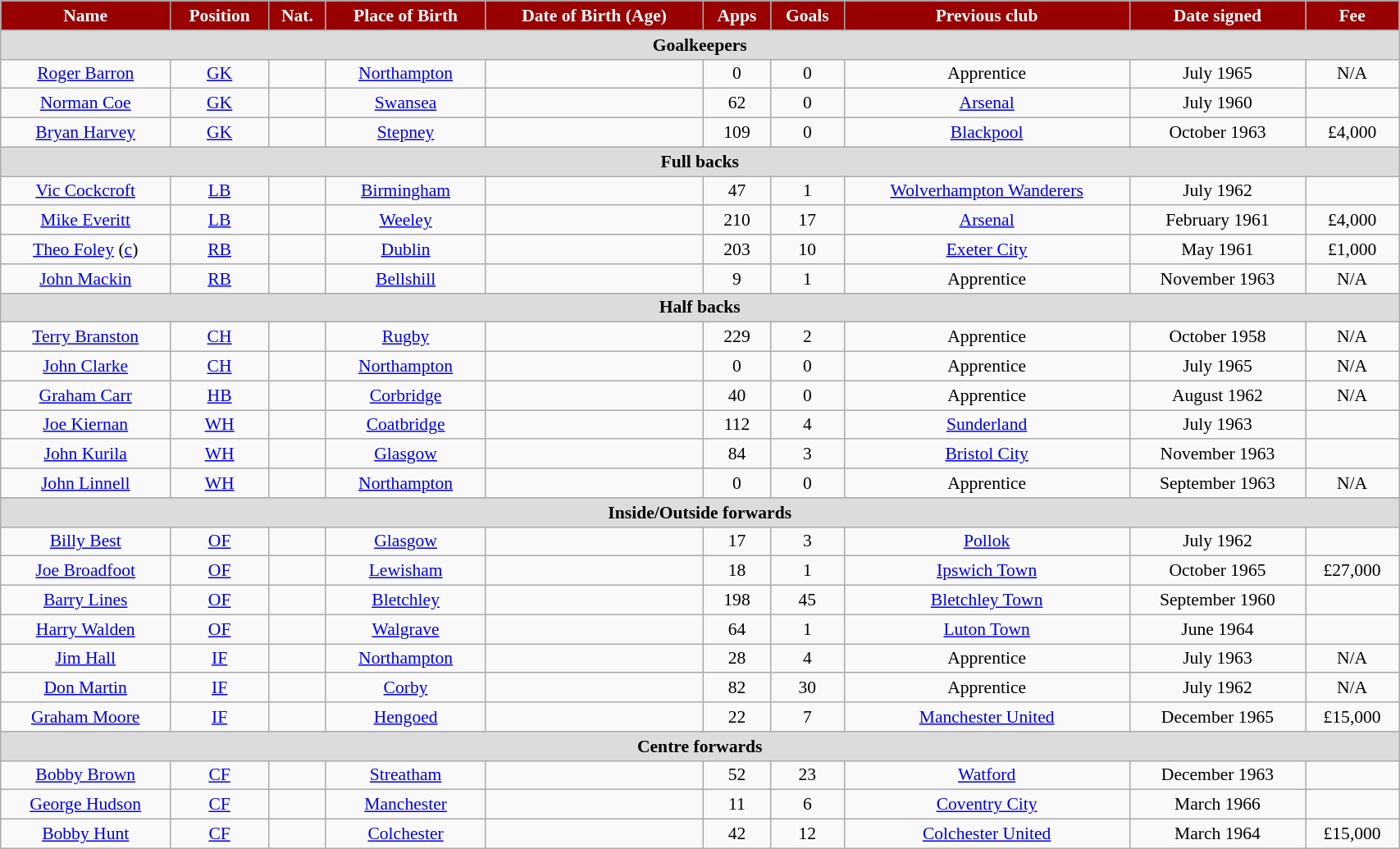<table class="wikitable" style="text-align:center; font-size:90%; width:90%;">
<tr>
<th style="background:#900; color:#FFF; text-align:center;">Name</th>
<th style="background:#900; color:#FFF; text-align:center;">Position</th>
<th style="background:#900; color:#FFF; text-align:center;">Nat.</th>
<th style="background:#900; color:#FFF; text-align:center;">Place of Birth</th>
<th style="background:#900; color:#FFF; text-align:center;">Date of Birth (Age)</th>
<th style="background:#900; color:#FFF; text-align:center;">Apps</th>
<th style="background:#900; color:#FFF; text-align:center;">Goals</th>
<th style="background:#900; color:#FFF; text-align:center;">Previous club</th>
<th style="background:#900; color:#FFF; text-align:center;">Date signed</th>
<th style="background:#900; color:#FFF; text-align:center;">Fee</th>
</tr>
<tr>
<th colspan="12" style="background:#dcdcdc; text-align:center;">Goalkeepers</th>
</tr>
<tr>
<td><a href='#'>Roger Barron</a></td>
<td><a href='#'>GK</a></td>
<td></td>
<td><a href='#'>Northampton</a></td>
<td></td>
<td>0</td>
<td>0</td>
<td>Apprentice</td>
<td>July 1965</td>
<td>N/A</td>
</tr>
<tr>
<td><a href='#'>Norman Coe</a></td>
<td><a href='#'>GK</a></td>
<td></td>
<td><a href='#'>Swansea</a></td>
<td></td>
<td>62</td>
<td>0</td>
<td><a href='#'>Arsenal</a></td>
<td>July 1960</td>
<td></td>
</tr>
<tr>
<td><a href='#'>Bryan Harvey</a></td>
<td><a href='#'>GK</a></td>
<td></td>
<td><a href='#'>Stepney</a></td>
<td></td>
<td>109</td>
<td>0</td>
<td><a href='#'>Blackpool</a></td>
<td>October 1963</td>
<td>£4,000</td>
</tr>
<tr>
<th colspan="12" style="background:#dcdcdc; text-align:center;">Full backs</th>
</tr>
<tr>
<td><a href='#'>Vic Cockcroft</a></td>
<td><a href='#'>LB</a></td>
<td></td>
<td><a href='#'>Birmingham</a></td>
<td></td>
<td>47</td>
<td>1</td>
<td><a href='#'>Wolverhampton Wanderers</a></td>
<td>July 1962</td>
<td></td>
</tr>
<tr>
<td><a href='#'>Mike Everitt</a></td>
<td><a href='#'>LB</a></td>
<td></td>
<td><a href='#'>Weeley</a></td>
<td></td>
<td>210</td>
<td>17</td>
<td><a href='#'>Arsenal</a></td>
<td>February 1961</td>
<td>£4,000</td>
</tr>
<tr>
<td><a href='#'>Theo Foley</a> (<a href='#'>c</a>)</td>
<td><a href='#'>RB</a></td>
<td></td>
<td><a href='#'>Dublin</a></td>
<td></td>
<td>203</td>
<td>10</td>
<td><a href='#'>Exeter City</a></td>
<td>May 1961</td>
<td>£1,000</td>
</tr>
<tr>
<td><a href='#'>John Mackin</a></td>
<td><a href='#'>RB</a></td>
<td></td>
<td><a href='#'>Bellshill</a></td>
<td></td>
<td>9</td>
<td>1</td>
<td>Apprentice</td>
<td>November 1963</td>
<td>N/A</td>
</tr>
<tr>
<th colspan="12" style="background:#dcdcdc; text-align:center;">Half backs</th>
</tr>
<tr>
<td><a href='#'>Terry Branston</a></td>
<td><a href='#'>CH</a></td>
<td></td>
<td><a href='#'>Rugby</a></td>
<td></td>
<td>229</td>
<td>2</td>
<td>Apprentice</td>
<td>October 1958</td>
<td>N/A</td>
</tr>
<tr>
<td><a href='#'>John Clarke</a></td>
<td><a href='#'>CH</a></td>
<td></td>
<td><a href='#'>Northampton</a></td>
<td></td>
<td>0</td>
<td>0</td>
<td>Apprentice</td>
<td>July 1965</td>
<td>N/A</td>
</tr>
<tr>
<td><a href='#'>Graham Carr</a></td>
<td><a href='#'>HB</a></td>
<td></td>
<td><a href='#'>Corbridge</a></td>
<td></td>
<td>40</td>
<td>0</td>
<td>Apprentice</td>
<td>August 1962</td>
<td>N/A</td>
</tr>
<tr>
<td><a href='#'>Joe Kiernan</a></td>
<td><a href='#'>WH</a></td>
<td></td>
<td><a href='#'>Coatbridge</a></td>
<td></td>
<td>112</td>
<td>4</td>
<td><a href='#'>Sunderland</a></td>
<td>July 1963</td>
<td></td>
</tr>
<tr>
<td><a href='#'>John Kurila</a></td>
<td><a href='#'>WH</a></td>
<td></td>
<td><a href='#'>Glasgow</a></td>
<td></td>
<td>84</td>
<td>3</td>
<td><a href='#'>Bristol City</a></td>
<td>November 1963</td>
<td></td>
</tr>
<tr>
<td><a href='#'>John Linnell</a></td>
<td><a href='#'>WH</a></td>
<td></td>
<td><a href='#'>Northampton</a></td>
<td></td>
<td>0</td>
<td>0</td>
<td>Apprentice</td>
<td>September 1963</td>
<td>N/A</td>
</tr>
<tr>
<th colspan="12" style="background:#dcdcdc; text-align:center;">Inside/Outside forwards</th>
</tr>
<tr>
<td><a href='#'>Billy Best</a></td>
<td><a href='#'>OF</a></td>
<td></td>
<td><a href='#'>Glasgow</a></td>
<td></td>
<td>17</td>
<td>3</td>
<td><a href='#'>Pollok</a></td>
<td>July 1962</td>
<td></td>
</tr>
<tr>
<td><a href='#'>Joe Broadfoot</a></td>
<td><a href='#'>OF</a></td>
<td></td>
<td><a href='#'>Lewisham</a></td>
<td></td>
<td>18</td>
<td>1</td>
<td><a href='#'>Ipswich Town</a></td>
<td>October 1965</td>
<td>£27,000</td>
</tr>
<tr>
<td><a href='#'>Barry Lines</a></td>
<td><a href='#'>OF</a></td>
<td></td>
<td><a href='#'>Bletchley</a></td>
<td></td>
<td>198</td>
<td>45</td>
<td><a href='#'>Bletchley Town</a></td>
<td>September 1960</td>
<td></td>
</tr>
<tr>
<td><a href='#'>Harry Walden</a></td>
<td><a href='#'>OF</a></td>
<td></td>
<td><a href='#'>Walgrave</a></td>
<td></td>
<td>64</td>
<td>1</td>
<td><a href='#'>Luton Town</a></td>
<td>June 1964</td>
<td></td>
</tr>
<tr>
<td><a href='#'>Jim Hall</a></td>
<td><a href='#'>IF</a></td>
<td></td>
<td><a href='#'>Northampton</a></td>
<td></td>
<td>28</td>
<td>4</td>
<td>Apprentice</td>
<td>July 1963</td>
<td>N/A</td>
</tr>
<tr>
<td><a href='#'>Don Martin</a></td>
<td><a href='#'>IF</a></td>
<td></td>
<td><a href='#'>Corby</a></td>
<td></td>
<td>82</td>
<td>30</td>
<td>Apprentice</td>
<td>July 1962</td>
<td>N/A</td>
</tr>
<tr>
<td><a href='#'>Graham Moore</a></td>
<td><a href='#'>IF</a></td>
<td></td>
<td><a href='#'>Hengoed</a></td>
<td></td>
<td>22</td>
<td>7</td>
<td><a href='#'>Manchester United</a></td>
<td>December 1965</td>
<td>£15,000</td>
</tr>
<tr>
<th colspan="12" style="background:#dcdcdc; text-align:center;">Centre forwards</th>
</tr>
<tr>
<td><a href='#'>Bobby Brown</a></td>
<td><a href='#'>CF</a></td>
<td></td>
<td><a href='#'>Streatham</a></td>
<td></td>
<td>52</td>
<td>23</td>
<td><a href='#'>Watford</a></td>
<td>December 1963</td>
<td></td>
</tr>
<tr>
<td><a href='#'>George Hudson</a></td>
<td><a href='#'>CF</a></td>
<td></td>
<td><a href='#'>Manchester</a></td>
<td></td>
<td>11</td>
<td>6</td>
<td><a href='#'>Coventry City</a></td>
<td>March 1966</td>
<td></td>
</tr>
<tr>
<td><a href='#'>Bobby Hunt</a></td>
<td><a href='#'>CF</a></td>
<td></td>
<td><a href='#'>Colchester</a></td>
<td></td>
<td>42</td>
<td>12</td>
<td><a href='#'>Colchester United</a></td>
<td>March 1964</td>
<td>£15,000</td>
</tr>
</table>
